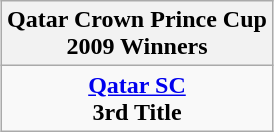<table class="wikitable" style="text-align: center; margin: 0 auto;">
<tr>
<th>Qatar Crown Prince Cup <br>2009 Winners</th>
</tr>
<tr>
<td><strong><a href='#'>Qatar SC</a></strong><br><strong>3rd Title</strong></td>
</tr>
</table>
